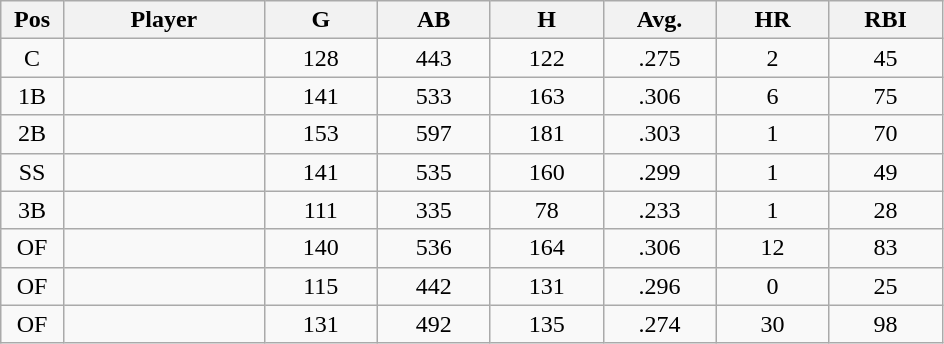<table class="wikitable sortable">
<tr>
<th bgcolor="#DDDDFF" width="5%">Pos</th>
<th bgcolor="#DDDDFF" width="16%">Player</th>
<th bgcolor="#DDDDFF" width="9%">G</th>
<th bgcolor="#DDDDFF" width="9%">AB</th>
<th bgcolor="#DDDDFF" width="9%">H</th>
<th bgcolor="#DDDDFF" width="9%">Avg.</th>
<th bgcolor="#DDDDFF" width="9%">HR</th>
<th bgcolor="#DDDDFF" width="9%">RBI</th>
</tr>
<tr align="center">
<td>C</td>
<td></td>
<td>128</td>
<td>443</td>
<td>122</td>
<td>.275</td>
<td>2</td>
<td>45</td>
</tr>
<tr align="center">
<td>1B</td>
<td></td>
<td>141</td>
<td>533</td>
<td>163</td>
<td>.306</td>
<td>6</td>
<td>75</td>
</tr>
<tr align="center">
<td>2B</td>
<td></td>
<td>153</td>
<td>597</td>
<td>181</td>
<td>.303</td>
<td>1</td>
<td>70</td>
</tr>
<tr align="center">
<td>SS</td>
<td></td>
<td>141</td>
<td>535</td>
<td>160</td>
<td>.299</td>
<td>1</td>
<td>49</td>
</tr>
<tr align="center">
<td>3B</td>
<td></td>
<td>111</td>
<td>335</td>
<td>78</td>
<td>.233</td>
<td>1</td>
<td>28</td>
</tr>
<tr align="center">
<td>OF</td>
<td></td>
<td>140</td>
<td>536</td>
<td>164</td>
<td>.306</td>
<td>12</td>
<td>83</td>
</tr>
<tr align="center">
<td>OF</td>
<td></td>
<td>115</td>
<td>442</td>
<td>131</td>
<td>.296</td>
<td>0</td>
<td>25</td>
</tr>
<tr align="center">
<td>OF</td>
<td></td>
<td>131</td>
<td>492</td>
<td>135</td>
<td>.274</td>
<td>30</td>
<td>98</td>
</tr>
</table>
